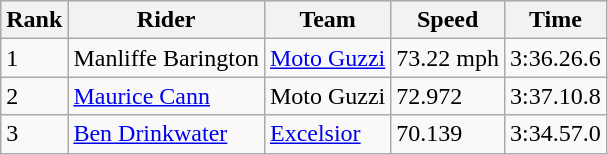<table class="wikitable">
<tr style="background:#efefef;">
<th>Rank</th>
<th>Rider</th>
<th>Team</th>
<th>Speed</th>
<th>Time</th>
</tr>
<tr>
<td>1</td>
<td> Manliffe Barington</td>
<td><a href='#'>Moto Guzzi</a></td>
<td>73.22 mph</td>
<td>3:36.26.6</td>
</tr>
<tr>
<td>2</td>
<td> <a href='#'>Maurice Cann</a></td>
<td>Moto Guzzi</td>
<td>72.972</td>
<td>3:37.10.8</td>
</tr>
<tr>
<td>3</td>
<td> <a href='#'>Ben Drinkwater</a></td>
<td><a href='#'>Excelsior</a></td>
<td>70.139</td>
<td>3:34.57.0</td>
</tr>
</table>
